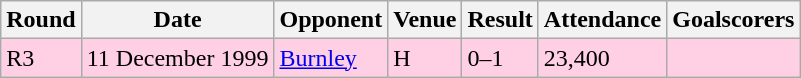<table class="wikitable">
<tr>
<th>Round</th>
<th>Date</th>
<th>Opponent</th>
<th>Venue</th>
<th>Result</th>
<th>Attendance</th>
<th>Goalscorers</th>
</tr>
<tr style="background-color: #ffd0e3;">
<td>R3</td>
<td>11 December 1999</td>
<td><a href='#'>Burnley</a></td>
<td>H</td>
<td>0–1</td>
<td>23,400</td>
<td></td>
</tr>
</table>
